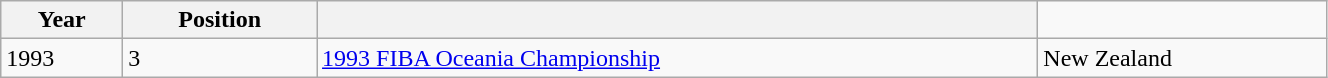<table class="wikitable" width=70%>
<tr>
<th>Year</th>
<th>Position</th>
<th></th>
</tr>
<tr>
<td>1993</td>
<td>3</td>
<td><a href='#'>1993 FIBA Oceania Championship</a></td>
<td>New Zealand</td>
</tr>
</table>
